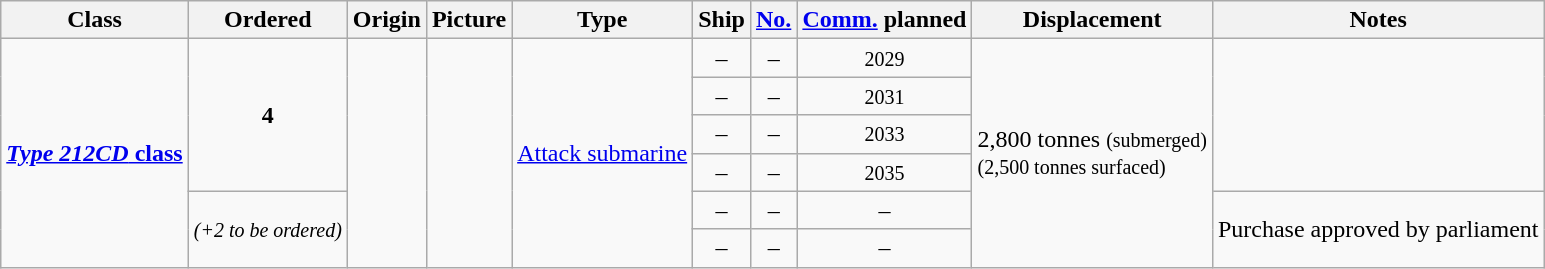<table class="wikitable">
<tr>
<th>Class</th>
<th>Ordered</th>
<th>Origin</th>
<th>Picture</th>
<th>Type</th>
<th>Ship</th>
<th><a href='#'>No.</a></th>
<th><a href='#'>Comm.</a> planned</th>
<th>Displacement</th>
<th>Notes</th>
</tr>
<tr>
<td rowspan="6"><strong><a href='#'><em>Type 212CD</em> class</a></strong></td>
<td rowspan="4" style="text-align: center;"><strong>4</strong></td>
<td rowspan="6"><br></td>
<td rowspan="6" style="text-align: center;"></td>
<td rowspan="6"><a href='#'>Attack submarine</a></td>
<td style="text-align: center;">–</td>
<td style="text-align: center;">–</td>
<td style="text-align: center;"><small>2029</small></td>
<td rowspan="6">2,800 tonnes <small>(submerged)</small><br><small>(2,500 tonnes surfaced)</small></td>
<td rowspan="4"></td>
</tr>
<tr>
<td style="text-align: center;">–</td>
<td style="text-align: center;">–</td>
<td style="text-align: center;"><small>2031</small></td>
</tr>
<tr>
<td style="text-align: center;">–</td>
<td style="text-align: center;">–</td>
<td style="text-align: center;"><small>2033</small></td>
</tr>
<tr>
<td style="text-align: center;">–</td>
<td style="text-align: center;">–</td>
<td style="text-align: center;"><small>2035</small></td>
</tr>
<tr>
<td rowspan="2" style="text-align: center;"><small><em>(+2 to be ordered)</em></small></td>
<td style="text-align: center;">–</td>
<td style="text-align: center;">–</td>
<td style="text-align: center;">–</td>
<td rowspan="2">Purchase approved by parliament</td>
</tr>
<tr>
<td style="text-align: center;">–</td>
<td style="text-align: center;">–</td>
<td style="text-align: center;">–</td>
</tr>
</table>
